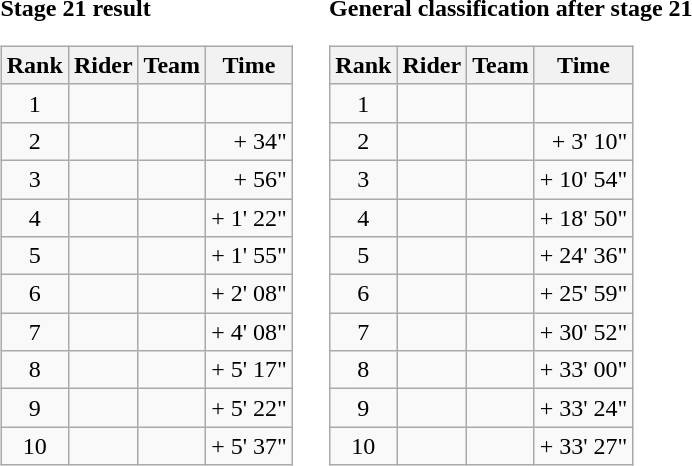<table>
<tr>
<td><strong>Stage 21 result</strong><br><table class="wikitable">
<tr>
<th scope="col">Rank</th>
<th scope="col">Rider</th>
<th scope="col">Team</th>
<th scope="col">Time</th>
</tr>
<tr>
<td style="text-align:center;">1</td>
<td></td>
<td></td>
<td style="text-align:right;"></td>
</tr>
<tr>
<td style="text-align:center;">2</td>
<td></td>
<td></td>
<td style="text-align:right;">+ 34"</td>
</tr>
<tr>
<td style="text-align:center;">3</td>
<td></td>
<td></td>
<td style="text-align:right;">+ 56"</td>
</tr>
<tr>
<td style="text-align:center;">4</td>
<td></td>
<td></td>
<td style="text-align:right;">+ 1' 22"</td>
</tr>
<tr>
<td style="text-align:center;">5</td>
<td></td>
<td></td>
<td style="text-align:right;">+ 1' 55"</td>
</tr>
<tr>
<td style="text-align:center;">6</td>
<td></td>
<td></td>
<td style="text-align:right;">+ 2' 08"</td>
</tr>
<tr>
<td style="text-align:center;">7</td>
<td></td>
<td></td>
<td style="text-align:right;">+ 4' 08"</td>
</tr>
<tr>
<td style="text-align:center;">8</td>
<td></td>
<td></td>
<td style="text-align:right;">+ 5' 17"</td>
</tr>
<tr>
<td style="text-align:center;">9</td>
<td></td>
<td></td>
<td style="text-align:right;">+ 5' 22"</td>
</tr>
<tr>
<td style="text-align:center;">10</td>
<td></td>
<td></td>
<td style="text-align:right;">+ 5' 37"</td>
</tr>
</table>
</td>
<td></td>
<td><strong>General classification after stage 21</strong><br><table class="wikitable">
<tr>
<th scope="col">Rank</th>
<th scope="col">Rider</th>
<th scope="col">Team</th>
<th scope="col">Time</th>
</tr>
<tr>
<td style="text-align:center;">1</td>
<td> </td>
<td></td>
<td style="text-align:right;"></td>
</tr>
<tr>
<td style="text-align:center;">2</td>
<td></td>
<td></td>
<td style="text-align:right;">+ 3' 10"</td>
</tr>
<tr>
<td style="text-align:center;">3</td>
<td></td>
<td></td>
<td style="text-align:right;">+ 10' 54"</td>
</tr>
<tr>
<td style="text-align:center;">4</td>
<td></td>
<td></td>
<td style="text-align:right;">+ 18' 50"</td>
</tr>
<tr>
<td style="text-align:center;">5</td>
<td></td>
<td></td>
<td style="text-align:right;">+ 24' 36"</td>
</tr>
<tr>
<td style="text-align:center;">6</td>
<td></td>
<td></td>
<td style="text-align:right;">+ 25' 59"</td>
</tr>
<tr>
<td style="text-align:center;">7</td>
<td></td>
<td></td>
<td style="text-align:right;">+ 30' 52"</td>
</tr>
<tr>
<td style="text-align:center;">8</td>
<td></td>
<td></td>
<td style="text-align:right;">+ 33' 00"</td>
</tr>
<tr>
<td style="text-align:center;">9</td>
<td></td>
<td></td>
<td style="text-align:right;">+ 33' 24"</td>
</tr>
<tr>
<td style="text-align:center;">10</td>
<td></td>
<td></td>
<td style="text-align:right;">+ 33' 27"</td>
</tr>
</table>
</td>
</tr>
</table>
